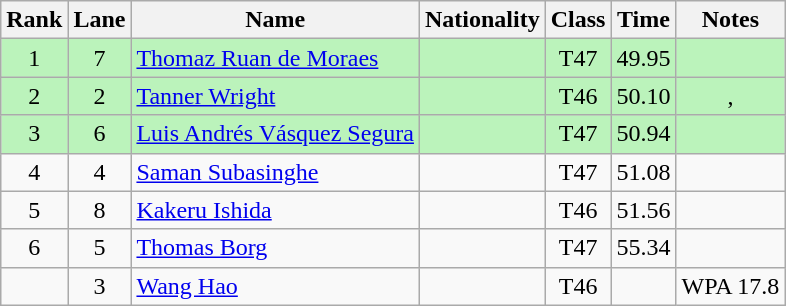<table class="wikitable sortable" style="text-align:center">
<tr>
<th>Rank</th>
<th>Lane</th>
<th>Name</th>
<th>Nationality</th>
<th>Class</th>
<th>Time</th>
<th>Notes</th>
</tr>
<tr bgcolor=bbf3bb>
<td>1</td>
<td>7</td>
<td align="left"><a href='#'>Thomaz Ruan de Moraes</a></td>
<td align="left"></td>
<td>T47</td>
<td>49.95</td>
<td></td>
</tr>
<tr bgcolor=bbf3bb>
<td>2</td>
<td>2</td>
<td align="left"><a href='#'>Tanner Wright</a></td>
<td align="left"></td>
<td>T46</td>
<td>50.10</td>
<td>, </td>
</tr>
<tr bgcolor=bbf3bb>
<td>3</td>
<td>6</td>
<td align="left"><a href='#'>Luis Andrés Vásquez Segura</a></td>
<td align="left"></td>
<td>T47</td>
<td>50.94</td>
<td></td>
</tr>
<tr>
<td>4</td>
<td>4</td>
<td align="left"><a href='#'>Saman Subasinghe</a></td>
<td align="left"></td>
<td>T47</td>
<td>51.08</td>
<td></td>
</tr>
<tr>
<td>5</td>
<td>8</td>
<td align="left"><a href='#'>Kakeru Ishida</a></td>
<td align="left"></td>
<td>T46</td>
<td>51.56</td>
<td></td>
</tr>
<tr>
<td>6</td>
<td>5</td>
<td align="left"><a href='#'>Thomas Borg</a></td>
<td align="left"></td>
<td>T47</td>
<td>55.34</td>
<td></td>
</tr>
<tr>
<td></td>
<td>3</td>
<td align="left"><a href='#'>Wang Hao</a></td>
<td align="left"></td>
<td>T46</td>
<td></td>
<td>WPA 17.8</td>
</tr>
</table>
